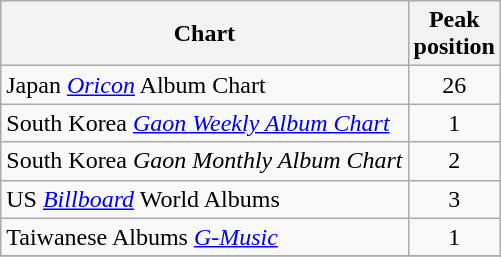<table class="wikitable">
<tr>
<th>Chart</th>
<th>Peak<br>position</th>
</tr>
<tr>
<td>Japan <em><a href='#'>Oricon</a></em> Album Chart</td>
<td align="center">26</td>
</tr>
<tr>
<td>South Korea <em><a href='#'>Gaon Weekly Album Chart</a></em></td>
<td style="text-align:center;">1</td>
</tr>
<tr>
<td>South Korea <em>Gaon Monthly Album Chart</em></td>
<td style="text-align:center;">2</td>
</tr>
<tr>
<td>US <em><a href='#'>Billboard</a></em> World Albums</td>
<td align="center">3</td>
</tr>
<tr>
<td>Taiwanese Albums <em><a href='#'>G-Music</a></em></td>
<td style="text-align:center;">1</td>
</tr>
<tr>
</tr>
</table>
